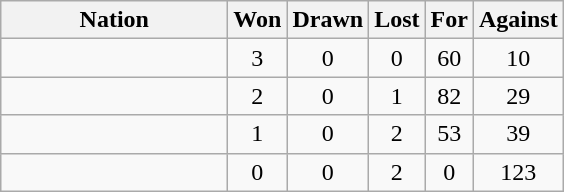<table class="wikitable" style="text-align:center;">
<tr>
<th style="width:9em;">Nation</th>
<th>Won</th>
<th>Drawn</th>
<th>Lost</th>
<th>For</th>
<th>Against</th>
</tr>
<tr>
<td align=left></td>
<td>3</td>
<td>0</td>
<td>0</td>
<td>60</td>
<td>10</td>
</tr>
<tr>
<td align=left></td>
<td>2</td>
<td>0</td>
<td>1</td>
<td>82</td>
<td>29</td>
</tr>
<tr>
<td align=left></td>
<td>1</td>
<td>0</td>
<td>2</td>
<td>53</td>
<td>39</td>
</tr>
<tr>
<td align=left></td>
<td>0</td>
<td>0</td>
<td>2</td>
<td>0</td>
<td>123</td>
</tr>
</table>
